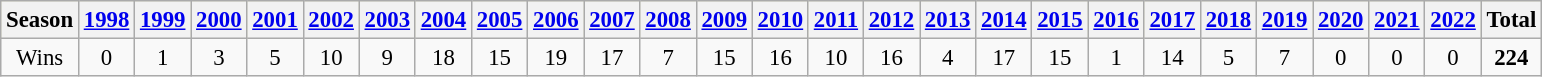<table class="wikitable" style=font-size:95%>
<tr style="background:#ffc;">
<th scope="col">Season</th>
<th scope="col"><a href='#'>1998</a></th>
<th scope="col"><a href='#'>1999</a></th>
<th scope="col"><a href='#'>2000</a></th>
<th scope="col"><a href='#'>2001</a></th>
<th scope="col"><a href='#'>2002</a></th>
<th scope="col"><a href='#'>2003</a></th>
<th scope="col"><a href='#'>2004</a></th>
<th scope="col"><a href='#'>2005</a></th>
<th scope="col"><a href='#'>2006</a></th>
<th scope="col"><a href='#'>2007</a></th>
<th scope="col"><a href='#'>2008</a></th>
<th scope="col"><a href='#'>2009</a></th>
<th scope="col"><a href='#'>2010</a></th>
<th scope="col"><a href='#'>2011</a></th>
<th scope="col"><a href='#'>2012</a></th>
<th scope="col"><a href='#'>2013</a></th>
<th scope="col"><a href='#'>2014</a></th>
<th scope="col"><a href='#'>2015</a></th>
<th scope="col"><a href='#'>2016</a></th>
<th scope="col"><a href='#'>2017</a></th>
<th scope="col"><a href='#'>2018</a></th>
<th scope="col"><a href='#'>2019</a></th>
<th scope="col"><a href='#'>2020</a></th>
<th scope="col"><a href='#'>2021</a></th>
<th scope="col"><a href='#'>2022</a></th>
<th scope="col">Total</th>
</tr>
<tr align=center>
<td>Wins</td>
<td>0</td>
<td>1</td>
<td>3</td>
<td>5</td>
<td>10</td>
<td>9</td>
<td>18</td>
<td>15</td>
<td>19</td>
<td>17</td>
<td>7</td>
<td>15</td>
<td>16</td>
<td>10</td>
<td>16</td>
<td>4</td>
<td>17</td>
<td>15</td>
<td>1</td>
<td>14</td>
<td>5</td>
<td>7</td>
<td>0</td>
<td>0</td>
<td>0</td>
<td><strong>224</strong></td>
</tr>
</table>
